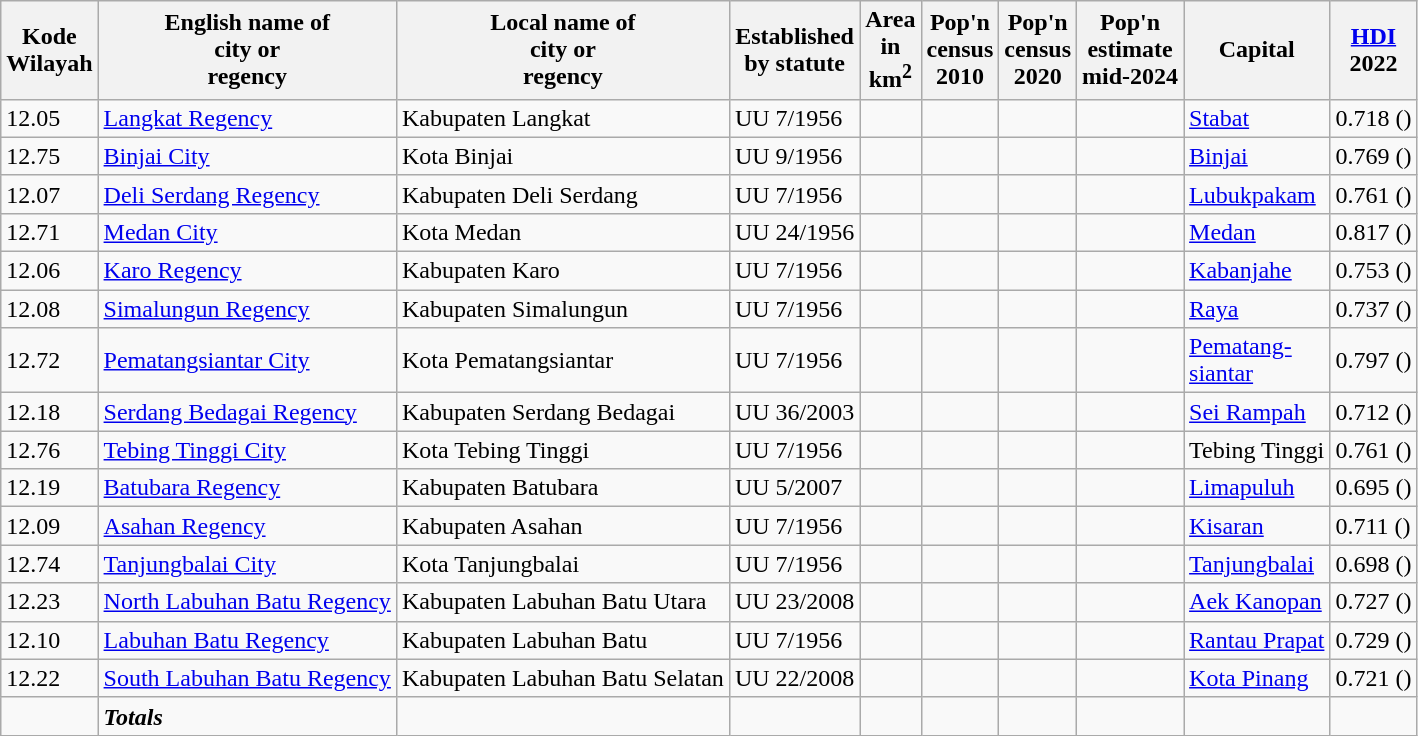<table class="sortable wikitable">
<tr>
<th>Kode <br>Wilayah</th>
<th>English name of<br>city or <br>regency</th>
<th>Local name of<br>city or <br>regency</th>
<th>Established<br>by statute</th>
<th>Area<br> in <br>km<sup>2</sup></th>
<th>Pop'n <br>census <br>2010</th>
<th>Pop'n<br>census<br>2020</th>
<th>Pop'n<br> estimate <br>mid-2024</th>
<th>Capital</th>
<th><a href='#'>HDI</a><br>2022</th>
</tr>
<tr>
<td>12.05</td>
<td><a href='#'>Langkat Regency</a></td>
<td>Kabupaten Langkat</td>
<td>UU 7/1956</td>
<td align="right"></td>
<td align="right"></td>
<td align="right"></td>
<td align="right"></td>
<td><a href='#'>Stabat</a></td>
<td>0.718 ()</td>
</tr>
<tr>
<td>12.75</td>
<td><a href='#'>Binjai City</a></td>
<td>Kota Binjai</td>
<td>UU 9/1956</td>
<td align="right"></td>
<td align="right"></td>
<td align="right"></td>
<td align="right"></td>
<td><a href='#'>Binjai</a></td>
<td>0.769 ()</td>
</tr>
<tr>
<td>12.07</td>
<td><a href='#'>Deli Serdang Regency</a></td>
<td>Kabupaten Deli Serdang</td>
<td>UU 7/1956</td>
<td align="right"></td>
<td align="right"></td>
<td align="right"></td>
<td align="right"></td>
<td><a href='#'>Lubukpakam</a></td>
<td>0.761 ()</td>
</tr>
<tr>
<td>12.71</td>
<td><a href='#'>Medan City</a></td>
<td>Kota Medan</td>
<td>UU 24/1956</td>
<td align="right"></td>
<td align="right"></td>
<td align="right"></td>
<td align="right"></td>
<td><a href='#'>Medan</a></td>
<td>0.817 ()</td>
</tr>
<tr>
<td>12.06</td>
<td><a href='#'>Karo Regency</a></td>
<td>Kabupaten Karo</td>
<td>UU 7/1956</td>
<td align="right"></td>
<td align="right"></td>
<td align="right"></td>
<td align="right"></td>
<td><a href='#'>Kabanjahe</a></td>
<td>0.753 ()</td>
</tr>
<tr>
<td>12.08</td>
<td><a href='#'>Simalungun Regency</a></td>
<td>Kabupaten Simalungun</td>
<td>UU 7/1956</td>
<td align="right"></td>
<td align="right"></td>
<td align="right"></td>
<td align="right"></td>
<td><a href='#'>Raya</a></td>
<td>0.737 ()</td>
</tr>
<tr>
<td>12.72</td>
<td><a href='#'>Pematangsiantar City</a></td>
<td>Kota Pematangsiantar</td>
<td>UU 7/1956</td>
<td align="right"></td>
<td align="right"></td>
<td align="right"></td>
<td align="right"></td>
<td><a href='#'>Pematang-<br>siantar</a></td>
<td>0.797 ()</td>
</tr>
<tr>
<td>12.18</td>
<td><a href='#'>Serdang Bedagai Regency</a></td>
<td>Kabupaten Serdang Bedagai</td>
<td>UU 36/2003</td>
<td align="right"></td>
<td align="right"></td>
<td align="right"></td>
<td align="right"></td>
<td><a href='#'>Sei Rampah</a></td>
<td>0.712 ()</td>
</tr>
<tr>
<td>12.76</td>
<td><a href='#'>Tebing Tinggi City</a></td>
<td>Kota Tebing Tinggi</td>
<td>UU 7/1956</td>
<td align="right"></td>
<td align="right"></td>
<td align="right"></td>
<td align="right"></td>
<td>Tebing Tinggi</td>
<td>0.761 ()</td>
</tr>
<tr>
<td>12.19</td>
<td><a href='#'>Batubara Regency</a></td>
<td>Kabupaten Batubara</td>
<td>UU 5/2007</td>
<td align="right"></td>
<td align="right"></td>
<td align="right"></td>
<td align="right"></td>
<td><a href='#'>Limapuluh</a></td>
<td>0.695 ()</td>
</tr>
<tr>
<td>12.09</td>
<td><a href='#'>Asahan Regency</a></td>
<td>Kabupaten Asahan</td>
<td>UU 7/1956</td>
<td align="right"></td>
<td align="right"></td>
<td align="right"></td>
<td align="right"></td>
<td><a href='#'>Kisaran</a></td>
<td>0.711 ()</td>
</tr>
<tr>
<td>12.74</td>
<td><a href='#'>Tanjungbalai City</a></td>
<td>Kota Tanjungbalai</td>
<td>UU 7/1956</td>
<td align="right"></td>
<td align="right"></td>
<td align="right"></td>
<td align="right"></td>
<td><a href='#'>Tanjungbalai</a></td>
<td>0.698 ()</td>
</tr>
<tr>
<td>12.23</td>
<td><a href='#'>North Labuhan Batu Regency</a></td>
<td>Kabupaten Labuhan Batu Utara</td>
<td>UU 23/2008</td>
<td align="right"></td>
<td align="right"></td>
<td align="right"></td>
<td align="right"></td>
<td><a href='#'>Aek Kanopan</a></td>
<td>0.727 ()</td>
</tr>
<tr>
<td>12.10</td>
<td><a href='#'>Labuhan Batu Regency</a></td>
<td>Kabupaten Labuhan Batu</td>
<td>UU 7/1956</td>
<td align="right"></td>
<td align="right"></td>
<td align="right"></td>
<td align="right"></td>
<td><a href='#'>Rantau Prapat</a></td>
<td>0.729 ()</td>
</tr>
<tr>
<td>12.22</td>
<td><a href='#'>South Labuhan Batu Regency</a></td>
<td>Kabupaten Labuhan Batu Selatan</td>
<td>UU 22/2008</td>
<td align="right"></td>
<td align="right"></td>
<td align="right"></td>
<td align="right"></td>
<td><a href='#'>Kota Pinang</a></td>
<td>0.721 ()</td>
</tr>
<tr>
<td></td>
<td><strong><em>Totals</em></strong></td>
<td></td>
<td></td>
<td align="right"><em></em></td>
<td align="right"><em></em></td>
<td align="right"><em> </em></td>
<td align="right"><em> </em></td>
<td></td>
<td></td>
</tr>
</table>
